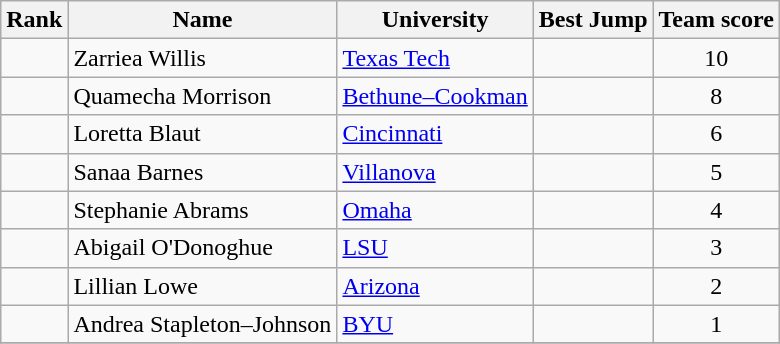<table class="wikitable sortable" style="text-align:center">
<tr>
<th>Rank</th>
<th>Name</th>
<th>University</th>
<th>Best Jump</th>
<th>Team score</th>
</tr>
<tr>
<td></td>
<td align=left>Zarriea Willis</td>
<td align=left><a href='#'>Texas Tech</a></td>
<td><strong></strong></td>
<td>10</td>
</tr>
<tr>
<td></td>
<td align=left>Quamecha Morrison</td>
<td align=left><a href='#'>Bethune–Cookman</a></td>
<td><strong></strong></td>
<td>8</td>
</tr>
<tr>
<td></td>
<td align=left>Loretta Blaut</td>
<td align=left><a href='#'>Cincinnati</a></td>
<td><strong></strong></td>
<td>6</td>
</tr>
<tr>
<td></td>
<td align=left>Sanaa Barnes</td>
<td align=left><a href='#'>Villanova</a></td>
<td><strong></strong></td>
<td>5</td>
</tr>
<tr>
<td></td>
<td align=left>Stephanie Abrams</td>
<td align=left><a href='#'>Omaha</a></td>
<td><strong></strong></td>
<td>4</td>
</tr>
<tr>
<td></td>
<td align=left>Abigail O'Donoghue</td>
<td align=left><a href='#'>LSU</a></td>
<td><strong></strong></td>
<td>3</td>
</tr>
<tr>
<td></td>
<td align=left>Lillian Lowe</td>
<td align=left><a href='#'>Arizona</a></td>
<td><strong></strong></td>
<td>2</td>
</tr>
<tr>
<td></td>
<td align=left>Andrea Stapleton–Johnson</td>
<td align=left><a href='#'>BYU</a></td>
<td><strong></strong></td>
<td>1</td>
</tr>
<tr>
</tr>
</table>
